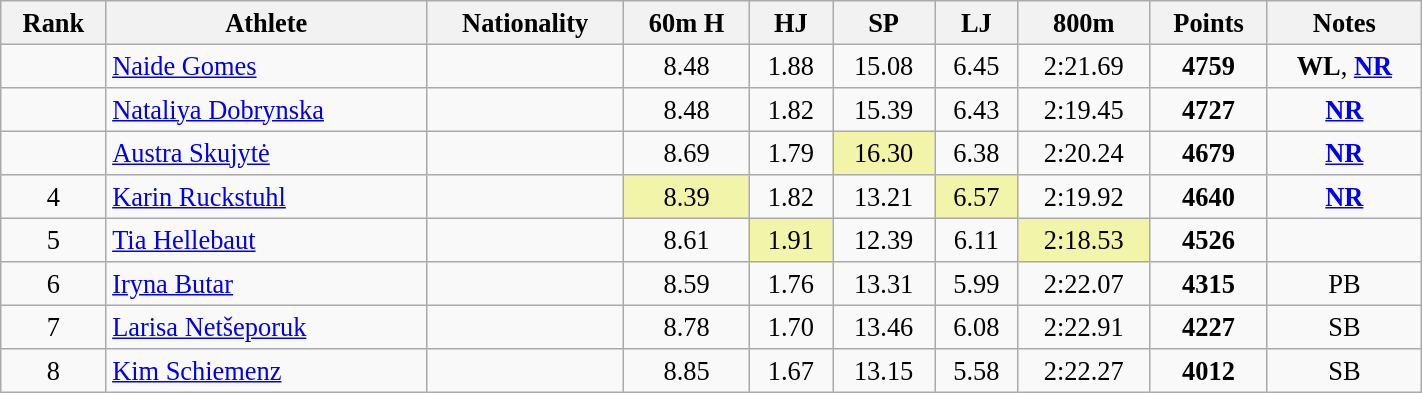<table class="wikitable sortable" style=" text-align:center; font-size:110%;" width="75%">
<tr>
<th>Rank</th>
<th>Athlete</th>
<th>Nationality</th>
<th>60m H</th>
<th>HJ</th>
<th>SP</th>
<th>LJ</th>
<th>800m</th>
<th>Points</th>
<th>Notes</th>
</tr>
<tr>
<td></td>
<td align=left><a href='#'>Naide Gomes</a></td>
<td align=left></td>
<td>8.48</td>
<td>1.88</td>
<td>15.08</td>
<td>6.45</td>
<td>2:21.69</td>
<td><strong>4759</strong></td>
<td><strong>WL</strong>, <strong><a href='#'>NR</a></strong></td>
</tr>
<tr>
<td></td>
<td align=left><a href='#'>Nataliya Dobrynska</a></td>
<td align=left></td>
<td>8.48</td>
<td>1.82</td>
<td>15.39</td>
<td>6.43</td>
<td>2:19.45</td>
<td><strong>4727</strong></td>
<td><strong><a href='#'>NR</a></strong></td>
</tr>
<tr>
<td></td>
<td align=left><a href='#'>Austra Skujytė</a></td>
<td align=left></td>
<td>8.69</td>
<td>1.79</td>
<td bgcolor=#F2F5A9>16.30</td>
<td>6.38</td>
<td>2:20.24</td>
<td><strong>4679</strong></td>
<td><strong><a href='#'>NR</a></strong></td>
</tr>
<tr>
<td>4</td>
<td align=left><a href='#'>Karin Ruckstuhl</a></td>
<td align=left></td>
<td bgcolor=#F2F5A9>8.39</td>
<td>1.82</td>
<td>13.21</td>
<td bgcolor=#F2F5A9>6.57</td>
<td>2:19.92</td>
<td><strong>4640</strong></td>
<td><strong><a href='#'>NR</a></strong></td>
</tr>
<tr>
<td>5</td>
<td align=left><a href='#'>Tia Hellebaut</a></td>
<td align=left></td>
<td>8.61</td>
<td bgcolor=#F2F5A9>1.91</td>
<td>12.39</td>
<td>6.11</td>
<td bgcolor=#F2F5A9>2:18.53</td>
<td><strong>4526</strong></td>
<td></td>
</tr>
<tr>
<td>6</td>
<td align=left><a href='#'>Iryna Butar</a></td>
<td align=left></td>
<td>8.59</td>
<td>1.76</td>
<td>13.31</td>
<td>5.99</td>
<td>2:22.07</td>
<td><strong>4315</strong></td>
<td>PB</td>
</tr>
<tr>
<td>7</td>
<td align=left><a href='#'>Larisa Netšeporuk</a></td>
<td align=left></td>
<td>8.78</td>
<td>1.70</td>
<td>13.46</td>
<td>6.08</td>
<td>2:22.91</td>
<td><strong>4227</strong></td>
<td>SB</td>
</tr>
<tr>
<td>8</td>
<td align=left><a href='#'>Kim Schiemenz</a></td>
<td align=left></td>
<td>8.85</td>
<td>1.67</td>
<td>13.15</td>
<td>5.58</td>
<td>2:22.27</td>
<td><strong>4012</strong></td>
<td>SB</td>
</tr>
</table>
